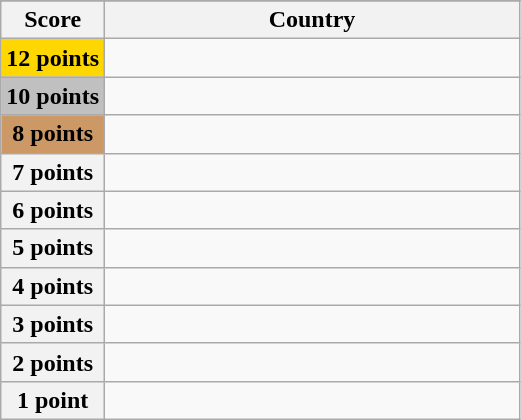<table class="wikitable">
<tr>
</tr>
<tr>
<th scope="col" width="20%">Score</th>
<th scope="col">Country</th>
</tr>
<tr>
<th scope="row" style="background:gold">12 points</th>
<td></td>
</tr>
<tr>
<th scope="row" style="background:silver">10 points</th>
<td></td>
</tr>
<tr>
<th scope="row" style="background:#CC9966">8 points</th>
<td></td>
</tr>
<tr>
<th scope="row">7 points</th>
<td></td>
</tr>
<tr>
<th scope="row">6 points</th>
<td></td>
</tr>
<tr>
<th scope="row">5 points</th>
<td></td>
</tr>
<tr>
<th scope="row">4 points</th>
<td></td>
</tr>
<tr>
<th scope="row">3 points</th>
<td></td>
</tr>
<tr>
<th scope="row">2 points</th>
<td></td>
</tr>
<tr>
<th scope="row">1 point</th>
<td></td>
</tr>
</table>
